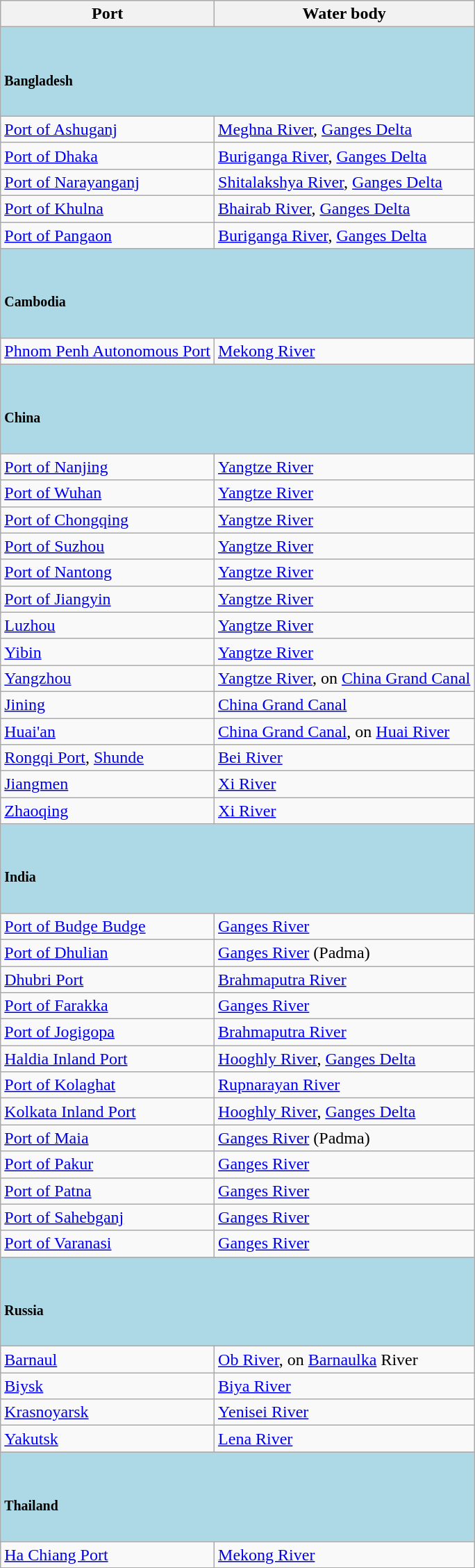<table class="wikitable" border:1; cellpadding:0; cellspacing:0; vertical-align:top; align:left"|>
<tr>
<th bgcolor="lightblue">Port</th>
<th bgcolor="lightblue">Water body</th>
</tr>
<tr>
<td bgcolor="lightblue" colspan="7"><br><h5>Bangladesh</h5></td>
</tr>
<tr>
<td><a href='#'>Port of Ashuganj</a></td>
<td><a href='#'>Meghna River</a>, <a href='#'>Ganges Delta</a></td>
</tr>
<tr>
<td><a href='#'>Port of Dhaka</a></td>
<td><a href='#'>Buriganga River</a>, <a href='#'>Ganges Delta</a></td>
</tr>
<tr>
<td><a href='#'>Port of Narayanganj</a></td>
<td><a href='#'>Shitalakshya River</a>, <a href='#'>Ganges Delta</a></td>
</tr>
<tr>
<td><a href='#'>Port of Khulna</a></td>
<td><a href='#'>Bhairab River</a>, <a href='#'>Ganges Delta</a></td>
</tr>
<tr>
<td><a href='#'>Port of Pangaon</a></td>
<td><a href='#'>Buriganga River</a>, <a href='#'>Ganges Delta</a></td>
</tr>
<tr>
<td bgcolor="lightblue" colspan="6"><br><h5>Cambodia</h5></td>
</tr>
<tr>
<td><a href='#'>Phnom Penh Autonomous Port</a></td>
<td><a href='#'>Mekong River</a></td>
</tr>
<tr>
<td bgcolor="lightblue" colspan="6"><br><h5>China</h5></td>
</tr>
<tr>
<td><a href='#'>Port of Nanjing</a></td>
<td><a href='#'>Yangtze River</a></td>
</tr>
<tr>
<td><a href='#'>Port of Wuhan</a></td>
<td><a href='#'>Yangtze River</a></td>
</tr>
<tr>
<td><a href='#'>Port of Chongqing</a></td>
<td><a href='#'>Yangtze River</a></td>
</tr>
<tr>
<td><a href='#'>Port of Suzhou</a></td>
<td><a href='#'>Yangtze River</a></td>
</tr>
<tr>
<td><a href='#'>Port of Nantong</a></td>
<td><a href='#'>Yangtze River</a></td>
</tr>
<tr>
<td><a href='#'>Port of Jiangyin</a></td>
<td><a href='#'>Yangtze River</a></td>
</tr>
<tr>
<td><a href='#'>Luzhou</a></td>
<td><a href='#'>Yangtze River</a></td>
</tr>
<tr>
<td><a href='#'>Yibin</a></td>
<td><a href='#'>Yangtze River</a></td>
</tr>
<tr>
<td><a href='#'>Yangzhou</a></td>
<td><a href='#'>Yangtze River</a>, on <a href='#'>China Grand Canal</a></td>
</tr>
<tr>
<td><a href='#'>Jining</a></td>
<td><a href='#'>China Grand Canal</a></td>
</tr>
<tr>
<td><a href='#'>Huai'an</a></td>
<td><a href='#'>China Grand Canal</a>, on <a href='#'>Huai River</a></td>
</tr>
<tr>
<td><a href='#'>Rongqi Port</a>, <a href='#'>Shunde</a></td>
<td><a href='#'>Bei River</a></td>
</tr>
<tr>
<td><a href='#'>Jiangmen</a></td>
<td><a href='#'>Xi River</a></td>
</tr>
<tr>
<td><a href='#'>Zhaoqing</a></td>
<td><a href='#'>Xi River</a></td>
</tr>
<tr>
<td bgcolor="lightblue" colspan="6"><br><h5>India</h5></td>
</tr>
<tr>
<td><a href='#'>Port of Budge Budge</a></td>
<td><a href='#'>Ganges River</a></td>
</tr>
<tr>
<td><a href='#'>Port of Dhulian</a></td>
<td><a href='#'>Ganges River</a> (Padma)</td>
</tr>
<tr>
<td><a href='#'>Dhubri Port</a></td>
<td><a href='#'>Brahmaputra River</a></td>
</tr>
<tr>
<td><a href='#'>Port of Farakka</a></td>
<td><a href='#'>Ganges River</a></td>
</tr>
<tr>
<td><a href='#'>Port of Jogigopa</a></td>
<td><a href='#'>Brahmaputra River</a></td>
</tr>
<tr>
<td><a href='#'>Haldia Inland Port</a></td>
<td><a href='#'>Hooghly River</a>, <a href='#'>Ganges Delta</a></td>
</tr>
<tr>
<td><a href='#'>Port of Kolaghat</a></td>
<td><a href='#'>Rupnarayan River</a></td>
</tr>
<tr>
<td><a href='#'>Kolkata Inland Port</a></td>
<td><a href='#'>Hooghly River</a>, <a href='#'>Ganges Delta</a></td>
</tr>
<tr>
<td><a href='#'>Port of Maia</a></td>
<td><a href='#'>Ganges River</a> (Padma)</td>
</tr>
<tr>
<td><a href='#'>Port of Pakur</a></td>
<td><a href='#'>Ganges River</a></td>
</tr>
<tr>
<td><a href='#'>Port of Patna</a></td>
<td><a href='#'>Ganges River</a></td>
</tr>
<tr>
<td><a href='#'>Port of Sahebganj</a></td>
<td><a href='#'>Ganges River</a></td>
</tr>
<tr>
<td><a href='#'>Port of Varanasi</a></td>
<td><a href='#'>Ganges River</a></td>
</tr>
<tr>
<td bgcolor="lightblue" colspan="6"><br><h5>Russia</h5></td>
</tr>
<tr>
<td><a href='#'>Barnaul</a></td>
<td><a href='#'>Ob River</a>, on <a href='#'>Barnaulka</a> River</td>
</tr>
<tr>
<td><a href='#'>Biysk</a></td>
<td><a href='#'>Biya River</a></td>
</tr>
<tr>
<td><a href='#'>Krasnoyarsk</a></td>
<td><a href='#'>Yenisei River</a></td>
</tr>
<tr>
<td><a href='#'>Yakutsk</a></td>
<td><a href='#'>Lena River</a></td>
</tr>
<tr>
<td bgcolor="lightblue" colspan="6"><br><h5>Thailand</h5></td>
</tr>
<tr>
<td><a href='#'>Ha Chiang Port</a></td>
<td><a href='#'>Mekong River</a></td>
</tr>
<tr>
</tr>
</table>
